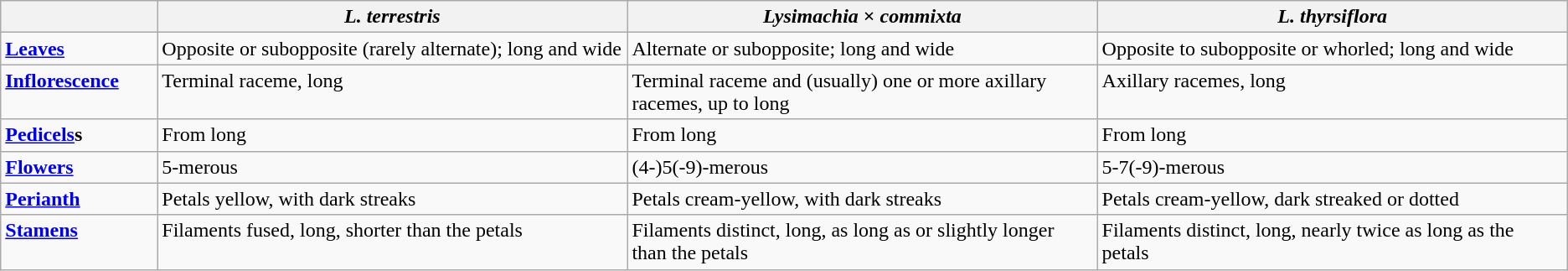<table class="wikitable">
<tr>
<th style="width: 10%;"></th>
<th style="width: 30%;"><em>L. terrestris</em></th>
<th style="width: 30%;"><em>Lysimachia</em> × <em>commixta</em></th>
<th style="width: 30%;"><em>L. thyrsiflora</em></th>
</tr>
<tr>
<td style="vertical-align: top;"><strong><a href='#'>Leaves</a></strong></td>
<td style="vertical-align: top;">Opposite or subopposite (rarely alternate);  long and  wide</td>
<td style="vertical-align: top;">Alternate or subopposite;  long and  wide</td>
<td style="vertical-align: top;">Opposite to subopposite or whorled;  long and  wide</td>
</tr>
<tr>
<td style="vertical-align: top;"><strong><a href='#'>Inflorescence</a></strong></td>
<td style="vertical-align: top;">Terminal raceme,  long</td>
<td style="vertical-align: top;">Terminal raceme and (usually) one or more axillary racemes, up to  long</td>
<td style="vertical-align: top;">Axillary racemes,  long</td>
</tr>
<tr>
<td style="vertical-align: top;"><strong><a href='#'>Pedicels</a>s</strong></td>
<td style="vertical-align: top;">From  long</td>
<td style="vertical-align: top;">From  long</td>
<td style="vertical-align: top;">From  long</td>
</tr>
<tr>
<td style="vertical-align: top;"><strong><a href='#'>Flowers</a></strong></td>
<td style="vertical-align: top;">5-merous</td>
<td style="vertical-align: top;">(4-)5(-9)-merous</td>
<td style="vertical-align: top;">5-7(-9)-merous</td>
</tr>
<tr>
<td style="vertical-align: top;"><strong><a href='#'>Perianth</a></strong></td>
<td style="vertical-align: top;">Petals yellow, with dark streaks</td>
<td style="vertical-align: top;">Petals cream-yellow, with dark streaks</td>
<td style="vertical-align: top;">Petals cream-yellow, dark streaked or dotted</td>
</tr>
<tr>
<td style="vertical-align: top;"><strong><a href='#'>Stamens</a></strong></td>
<td style="vertical-align: top;">Filaments fused,  long, shorter than the petals</td>
<td style="vertical-align: top;">Filaments distinct,  long, as long as or slightly longer than the petals</td>
<td style="vertical-align: top;">Filaments distinct,  long, nearly twice as long as the petals</td>
</tr>
</table>
